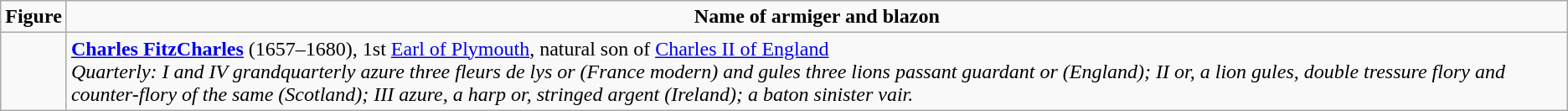<table class=wikitable>
<tr valign=top  align=center>
<td width=»206«><strong>Figure</strong></td>
<td><strong>Name of armiger and blazon</strong></td>
</tr>
<tr valign=top>
<td align=center></td>
<td><strong><a href='#'>Charles FitzCharles</a></strong> (1657–1680), 1st <a href='#'>Earl of Plymouth</a>, natural son of <a href='#'>Charles II of England</a><br><em>Quarterly: I and IV grandquarterly azure three fleurs de lys or (France modern) and gules three lions passant guardant or (England); II or, a lion gules, double tressure flory and counter-flory of the same (Scotland); III azure, a harp or, stringed argent (Ireland); a baton sinister vair.</em></td>
</tr>
</table>
